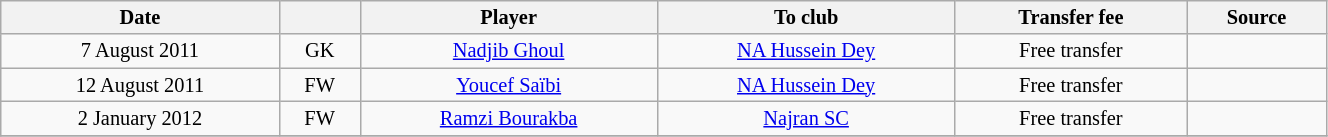<table class="wikitable sortable" style="width:70%; text-align:center; font-size:85%; text-align:centre;">
<tr>
<th>Date</th>
<th></th>
<th>Player</th>
<th>To club</th>
<th>Transfer fee</th>
<th>Source</th>
</tr>
<tr>
<td>7 August 2011</td>
<td>GK</td>
<td> <a href='#'>Nadjib Ghoul</a></td>
<td><a href='#'>NA Hussein Dey</a></td>
<td>Free transfer</td>
<td></td>
</tr>
<tr>
<td>12 August 2011</td>
<td>FW</td>
<td> <a href='#'>Youcef Saïbi</a></td>
<td><a href='#'>NA Hussein Dey</a></td>
<td>Free transfer</td>
<td></td>
</tr>
<tr>
<td>2 January 2012</td>
<td>FW</td>
<td> <a href='#'>Ramzi Bourakba</a></td>
<td> <a href='#'>Najran SC</a></td>
<td>Free transfer</td>
<td></td>
</tr>
<tr>
</tr>
</table>
